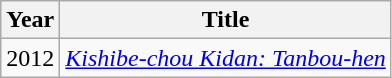<table class="wikitable">
<tr>
<th>Year</th>
<th>Title</th>
</tr>
<tr>
<td>2012</td>
<td><em><a href='#'>Kishibe-chou Kidan: Tanbou-hen</a></em></td>
</tr>
</table>
